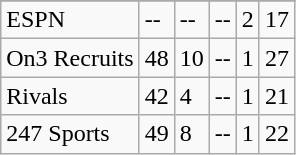<table class="wikitable">
<tr>
</tr>
<tr>
<td>ESPN </td>
<td>--</td>
<td>--</td>
<td>--</td>
<td>2</td>
<td>17</td>
</tr>
<tr>
<td>On3 Recruits </td>
<td>48</td>
<td>10</td>
<td>--</td>
<td>1</td>
<td>27</td>
</tr>
<tr>
<td>Rivals </td>
<td>42</td>
<td>4</td>
<td>--</td>
<td>1</td>
<td>21</td>
</tr>
<tr>
<td>247 Sports </td>
<td>49</td>
<td>8</td>
<td>--</td>
<td>1</td>
<td>22</td>
</tr>
</table>
